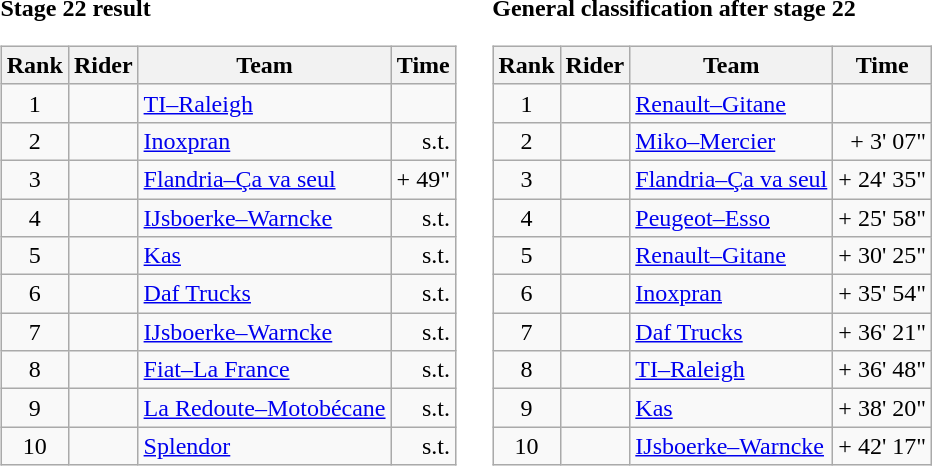<table>
<tr>
<td><strong>Stage 22 result</strong><br><table class="wikitable">
<tr>
<th scope="col">Rank</th>
<th scope="col">Rider</th>
<th scope="col">Team</th>
<th scope="col">Time</th>
</tr>
<tr>
<td style="text-align:center;">1</td>
<td></td>
<td><a href='#'>TI–Raleigh</a></td>
<td style="text-align:right;"></td>
</tr>
<tr>
<td style="text-align:center;">2</td>
<td></td>
<td><a href='#'>Inoxpran</a></td>
<td style="text-align:right;">s.t.</td>
</tr>
<tr>
<td style="text-align:center;">3</td>
<td></td>
<td><a href='#'>Flandria–Ça va seul</a></td>
<td style="text-align:right;">+ 49"</td>
</tr>
<tr>
<td style="text-align:center;">4</td>
<td></td>
<td><a href='#'>IJsboerke–Warncke</a></td>
<td style="text-align:right;">s.t.</td>
</tr>
<tr>
<td style="text-align:center;">5</td>
<td></td>
<td><a href='#'>Kas</a></td>
<td style="text-align:right;">s.t.</td>
</tr>
<tr>
<td style="text-align:center;">6</td>
<td></td>
<td><a href='#'>Daf Trucks</a></td>
<td style="text-align:right;">s.t.</td>
</tr>
<tr>
<td style="text-align:center;">7</td>
<td></td>
<td><a href='#'>IJsboerke–Warncke</a></td>
<td style="text-align:right;">s.t.</td>
</tr>
<tr>
<td style="text-align:center;">8</td>
<td></td>
<td><a href='#'>Fiat–La France</a></td>
<td style="text-align:right;">s.t.</td>
</tr>
<tr>
<td style="text-align:center;">9</td>
<td></td>
<td><a href='#'>La Redoute–Motobécane</a></td>
<td style="text-align:right;">s.t.</td>
</tr>
<tr>
<td style="text-align:center;">10</td>
<td></td>
<td><a href='#'>Splendor</a></td>
<td style="text-align:right;">s.t.</td>
</tr>
</table>
</td>
<td></td>
<td><strong>General classification after stage 22</strong><br><table class="wikitable">
<tr>
<th scope="col">Rank</th>
<th scope="col">Rider</th>
<th scope="col">Team</th>
<th scope="col">Time</th>
</tr>
<tr>
<td style="text-align:center;">1</td>
<td> </td>
<td><a href='#'>Renault–Gitane</a></td>
<td style="text-align:right;"></td>
</tr>
<tr>
<td style="text-align:center;">2</td>
<td></td>
<td><a href='#'>Miko–Mercier</a></td>
<td style="text-align:right;">+ 3' 07"</td>
</tr>
<tr>
<td style="text-align:center;">3</td>
<td></td>
<td><a href='#'>Flandria–Ça va seul</a></td>
<td style="text-align:right;">+ 24' 35"</td>
</tr>
<tr>
<td style="text-align:center;">4</td>
<td></td>
<td><a href='#'>Peugeot–Esso</a></td>
<td style="text-align:right;">+ 25' 58"</td>
</tr>
<tr>
<td style="text-align:center;">5</td>
<td></td>
<td><a href='#'>Renault–Gitane</a></td>
<td style="text-align:right;">+ 30' 25"</td>
</tr>
<tr>
<td style="text-align:center;">6</td>
<td></td>
<td><a href='#'>Inoxpran</a></td>
<td style="text-align:right;">+ 35' 54"</td>
</tr>
<tr>
<td style="text-align:center;">7</td>
<td></td>
<td><a href='#'>Daf Trucks</a></td>
<td style="text-align:right;">+ 36' 21"</td>
</tr>
<tr>
<td style="text-align:center;">8</td>
<td></td>
<td><a href='#'>TI–Raleigh</a></td>
<td style="text-align:right;">+ 36' 48"</td>
</tr>
<tr>
<td style="text-align:center;">9</td>
<td></td>
<td><a href='#'>Kas</a></td>
<td style="text-align:right;">+ 38' 20"</td>
</tr>
<tr>
<td style="text-align:center;">10</td>
<td></td>
<td><a href='#'>IJsboerke–Warncke</a></td>
<td style="text-align:right;">+ 42' 17"</td>
</tr>
</table>
</td>
</tr>
</table>
